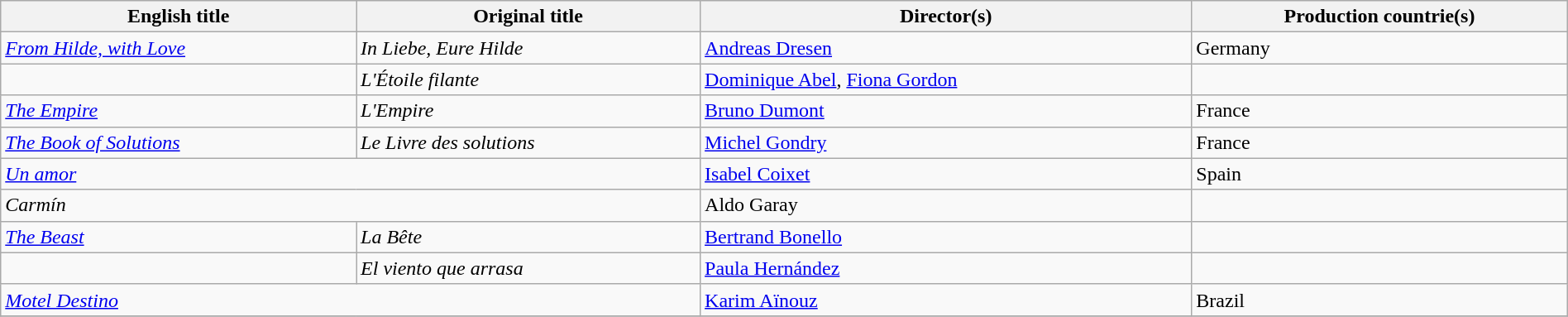<table class="sortable wikitable" style="width:100%; margin-bottom:4px" cellpadding="5">
<tr>
<th scope="col">English title</th>
<th scope="col">Original title</th>
<th scope="col">Director(s)</th>
<th scope="col">Production countrie(s)</th>
</tr>
<tr>
<td><em><a href='#'>From Hilde, with Love</a></em></td>
<td><em>In Liebe, Eure Hilde</em></td>
<td><a href='#'>Andreas Dresen</a></td>
<td>Germany</td>
</tr>
<tr>
<td><em></em></td>
<td><em>L'Étoile filante</em></td>
<td><a href='#'>Dominique Abel</a>, <a href='#'>Fiona Gordon</a></td>
<td></td>
</tr>
<tr>
<td><em><a href='#'>The Empire</a></em></td>
<td><em>L'Empire</em></td>
<td><a href='#'>Bruno Dumont</a></td>
<td>France</td>
</tr>
<tr>
<td><em><a href='#'>The Book of Solutions</a></em></td>
<td><em>Le Livre des solutions</em></td>
<td><a href='#'>Michel Gondry</a></td>
<td>France</td>
</tr>
<tr>
<td colspan="2"><em><a href='#'>Un amor</a></em></td>
<td><a href='#'>Isabel Coixet</a></td>
<td>Spain</td>
</tr>
<tr>
<td colspan="2"><em>Carmín</em></td>
<td>Aldo Garay</td>
<td></td>
</tr>
<tr>
<td><em><a href='#'>The Beast</a></em></td>
<td><em>La Bête</em></td>
<td><a href='#'>Bertrand Bonello</a></td>
<td></td>
</tr>
<tr>
<td><em></em></td>
<td><em>El viento que arrasa</em></td>
<td><a href='#'>Paula Hernández</a></td>
<td></td>
</tr>
<tr>
<td colspan="2"><em><a href='#'>Motel Destino</a></em></td>
<td><a href='#'>Karim Aïnouz</a></td>
<td>Brazil</td>
</tr>
<tr>
</tr>
</table>
